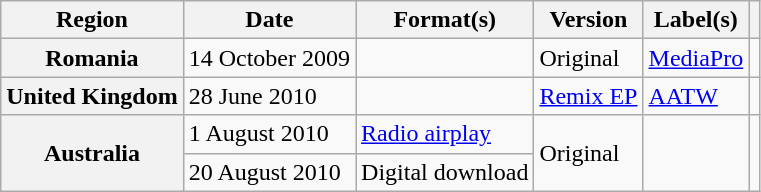<table class="wikitable plainrowheaders">
<tr>
<th scope="col">Region</th>
<th scope="col">Date</th>
<th scope="col">Format(s)</th>
<th scope="col">Version</th>
<th scope="col">Label(s)</th>
<th scope="col"></th>
</tr>
<tr>
<th scope="row">Romania</th>
<td>14 October 2009</td>
<td></td>
<td>Original</td>
<td><a href='#'>MediaPro</a></td>
<td style="text-align:center;"></td>
</tr>
<tr>
<th scope="row">United Kingdom</th>
<td>28 June 2010</td>
<td></td>
<td><a href='#'>Remix EP</a></td>
<td><a href='#'>AATW</a></td>
<td style="text-align:center;"></td>
</tr>
<tr>
<th scope="row" rowspan="2">Australia</th>
<td>1 August 2010</td>
<td><a href='#'>Radio airplay</a></td>
<td rowspan="2">Original</td>
<td rowspan="2"></td>
<td style="text-align:center;" rowspan="2"></td>
</tr>
<tr>
<td>20 August 2010</td>
<td>Digital download</td>
</tr>
</table>
